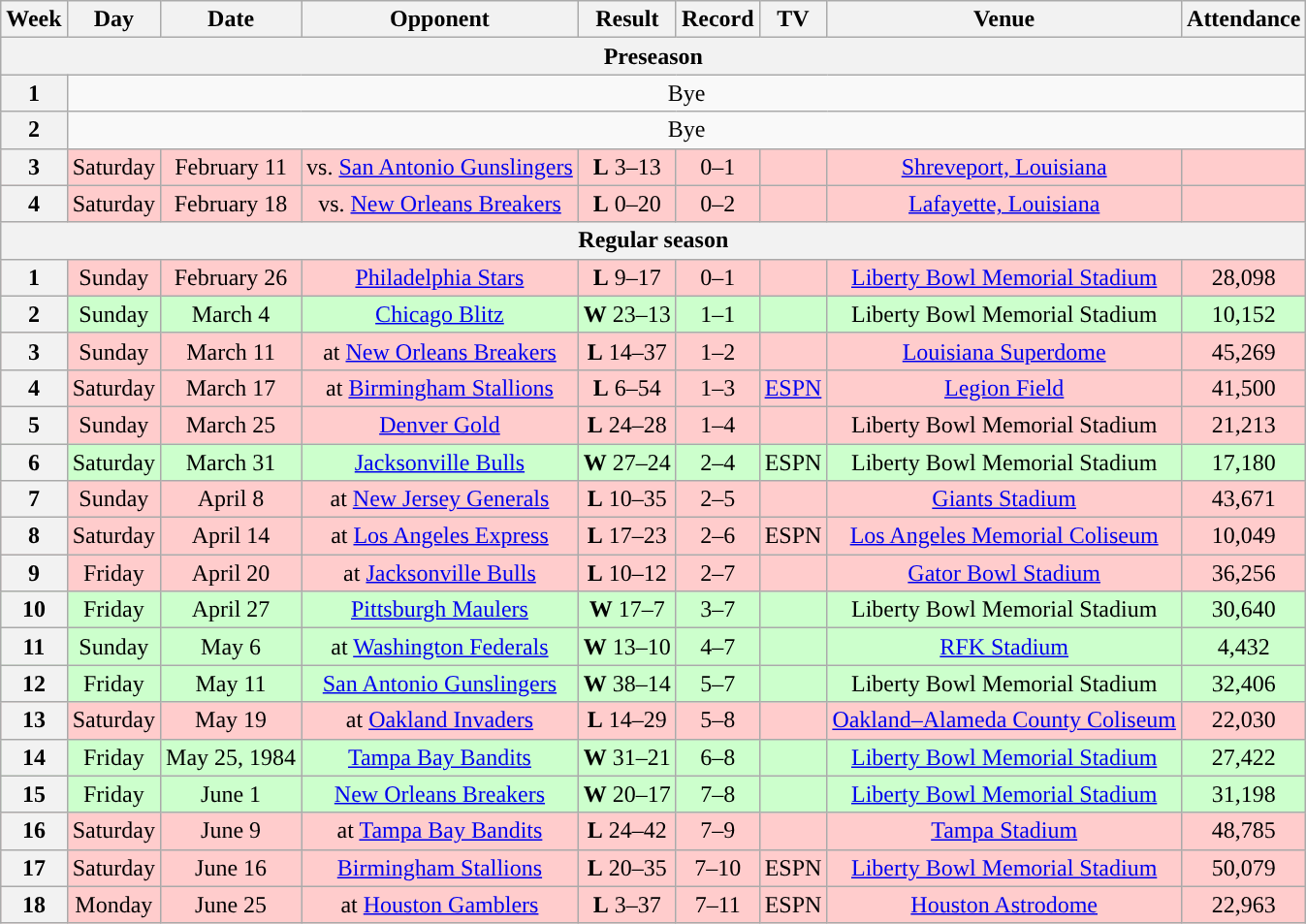<table class="wikitable" style="text-align:center">
<tr>
<th>Week</th>
<th>Day</th>
<th>Date</th>
<th>Opponent</th>
<th>Result</th>
<th>Record</th>
<th>TV</th>
<th>Venue</th>
<th>Attendance</th>
</tr>
<tr>
<th colspan="9">Preseason</th>
</tr>
<tr>
<th>1</th>
<td colspan=8>Bye</td>
</tr>
<tr>
<th>2</th>
<td colspan=8>Bye</td>
</tr>
<tr style="background:#fcc">
<th>3</th>
<td>Saturday</td>
<td>February 11</td>
<td>vs. <a href='#'>San Antonio Gunslingers</a></td>
<td><strong>L</strong> 3–13</td>
<td>0–1</td>
<td></td>
<td><a href='#'>Shreveport, Louisiana</a></td>
<td></td>
</tr>
<tr style="background:#fcc">
<th>4</th>
<td>Saturday</td>
<td>February 18</td>
<td>vs. <a href='#'>New Orleans Breakers</a></td>
<td><strong>L</strong> 0–20</td>
<td>0–2</td>
<td></td>
<td><a href='#'>Lafayette, Louisiana</a></td>
<td></td>
</tr>
<tr>
<th colspan="9">Regular season</th>
</tr>
<tr style="background:#fcc">
<th>1</th>
<td>Sunday</td>
<td>February 26</td>
<td><a href='#'>Philadelphia Stars</a></td>
<td><strong>L</strong> 9–17</td>
<td>0–1</td>
<td></td>
<td><a href='#'>Liberty Bowl Memorial Stadium</a></td>
<td>28,098</td>
</tr>
<tr style="background:#cfc">
<th>2</th>
<td>Sunday</td>
<td>March 4</td>
<td><a href='#'>Chicago Blitz</a></td>
<td><strong>W</strong> 23–13</td>
<td>1–1</td>
<td></td>
<td>Liberty Bowl Memorial Stadium</td>
<td>10,152</td>
</tr>
<tr style="background:#fcc">
<th>3</th>
<td>Sunday</td>
<td>March 11</td>
<td>at <a href='#'>New Orleans Breakers</a></td>
<td><strong>L</strong> 14–37</td>
<td>1–2</td>
<td></td>
<td><a href='#'>Louisiana Superdome</a></td>
<td>45,269</td>
</tr>
<tr style="background:#fcc">
<th>4</th>
<td>Saturday</td>
<td>March 17</td>
<td>at <a href='#'>Birmingham Stallions</a></td>
<td><strong>L</strong> 6–54</td>
<td>1–3</td>
<td><a href='#'>ESPN</a></td>
<td><a href='#'>Legion Field</a></td>
<td>41,500</td>
</tr>
<tr style="background:#fcc">
<th>5</th>
<td>Sunday</td>
<td>March 25</td>
<td><a href='#'>Denver Gold</a></td>
<td><strong>L</strong> 24–28</td>
<td>1–4</td>
<td></td>
<td>Liberty Bowl Memorial Stadium</td>
<td>21,213</td>
</tr>
<tr style="background:#cfc">
<th>6</th>
<td>Saturday</td>
<td>March 31</td>
<td><a href='#'>Jacksonville Bulls</a></td>
<td><strong>W</strong> 27–24</td>
<td>2–4</td>
<td>ESPN</td>
<td>Liberty Bowl Memorial Stadium</td>
<td>17,180</td>
</tr>
<tr style="background:#fcc">
<th>7</th>
<td>Sunday</td>
<td>April 8</td>
<td>at <a href='#'>New Jersey Generals</a></td>
<td><strong>L</strong> 10–35</td>
<td>2–5</td>
<td></td>
<td><a href='#'>Giants Stadium</a></td>
<td>43,671</td>
</tr>
<tr style="background:#fcc">
<th>8</th>
<td>Saturday</td>
<td>April 14</td>
<td>at <a href='#'>Los Angeles Express</a></td>
<td><strong>L</strong> 17–23 </td>
<td>2–6</td>
<td>ESPN</td>
<td><a href='#'>Los Angeles Memorial Coliseum</a></td>
<td>10,049</td>
</tr>
<tr style="background:#fcc">
<th>9</th>
<td>Friday</td>
<td>April 20</td>
<td>at <a href='#'>Jacksonville Bulls</a></td>
<td><strong>L</strong> 10–12</td>
<td>2–7</td>
<td></td>
<td><a href='#'>Gator Bowl Stadium</a></td>
<td>36,256</td>
</tr>
<tr style="background:#cfc">
<th>10</th>
<td>Friday</td>
<td>April 27</td>
<td><a href='#'>Pittsburgh Maulers</a></td>
<td><strong>W</strong> 17–7</td>
<td>3–7</td>
<td></td>
<td>Liberty Bowl Memorial Stadium</td>
<td>30,640</td>
</tr>
<tr style="background:#cfc">
<th>11</th>
<td>Sunday</td>
<td>May 6</td>
<td>at <a href='#'>Washington Federals</a></td>
<td><strong>W</strong> 13–10 </td>
<td>4–7</td>
<td></td>
<td><a href='#'>RFK Stadium</a></td>
<td>4,432</td>
</tr>
<tr style="background:#cfc">
<th>12</th>
<td>Friday</td>
<td>May 11</td>
<td><a href='#'>San Antonio Gunslingers</a></td>
<td><strong>W</strong> 38–14</td>
<td>5–7</td>
<td></td>
<td>Liberty Bowl Memorial Stadium</td>
<td>32,406</td>
</tr>
<tr style="background:#fcc">
<th>13</th>
<td>Saturday</td>
<td>May 19</td>
<td>at <a href='#'>Oakland Invaders</a></td>
<td><strong>L</strong> 14–29</td>
<td>5–8</td>
<td></td>
<td><a href='#'>Oakland–Alameda County Coliseum</a></td>
<td>22,030</td>
</tr>
<tr style="background:#cfc">
<th>14</th>
<td>Friday</td>
<td>May 25, 1984</td>
<td><a href='#'>Tampa Bay Bandits</a></td>
<td><strong>W</strong> 31–21</td>
<td>6–8</td>
<td></td>
<td><a href='#'>Liberty Bowl Memorial Stadium</a></td>
<td>27,422</td>
</tr>
<tr style="background:#cfc">
<th>15</th>
<td>Friday</td>
<td>June 1</td>
<td><a href='#'>New Orleans Breakers</a></td>
<td><strong>W</strong> 20–17</td>
<td>7–8</td>
<td></td>
<td><a href='#'>Liberty Bowl Memorial Stadium</a></td>
<td>31,198</td>
</tr>
<tr style="background:#fcc">
<th>16</th>
<td>Saturday</td>
<td>June 9</td>
<td>at <a href='#'>Tampa Bay Bandits</a></td>
<td><strong>L</strong> 24–42</td>
<td>7–9</td>
<td></td>
<td><a href='#'>Tampa Stadium</a></td>
<td>48,785</td>
</tr>
<tr style="background:#fcc">
<th>17</th>
<td>Saturday</td>
<td>June 16</td>
<td><a href='#'>Birmingham Stallions</a></td>
<td><strong>L</strong> 20–35</td>
<td>7–10</td>
<td>ESPN</td>
<td><a href='#'>Liberty Bowl Memorial Stadium</a></td>
<td>50,079</td>
</tr>
<tr style="background:#fcc">
<th>18</th>
<td>Monday</td>
<td>June 25</td>
<td>at <a href='#'>Houston Gamblers</a></td>
<td><strong>L</strong> 3–37</td>
<td>7–11</td>
<td>ESPN</td>
<td><a href='#'>Houston Astrodome</a></td>
<td>22,963</td>
</tr>
</table>
